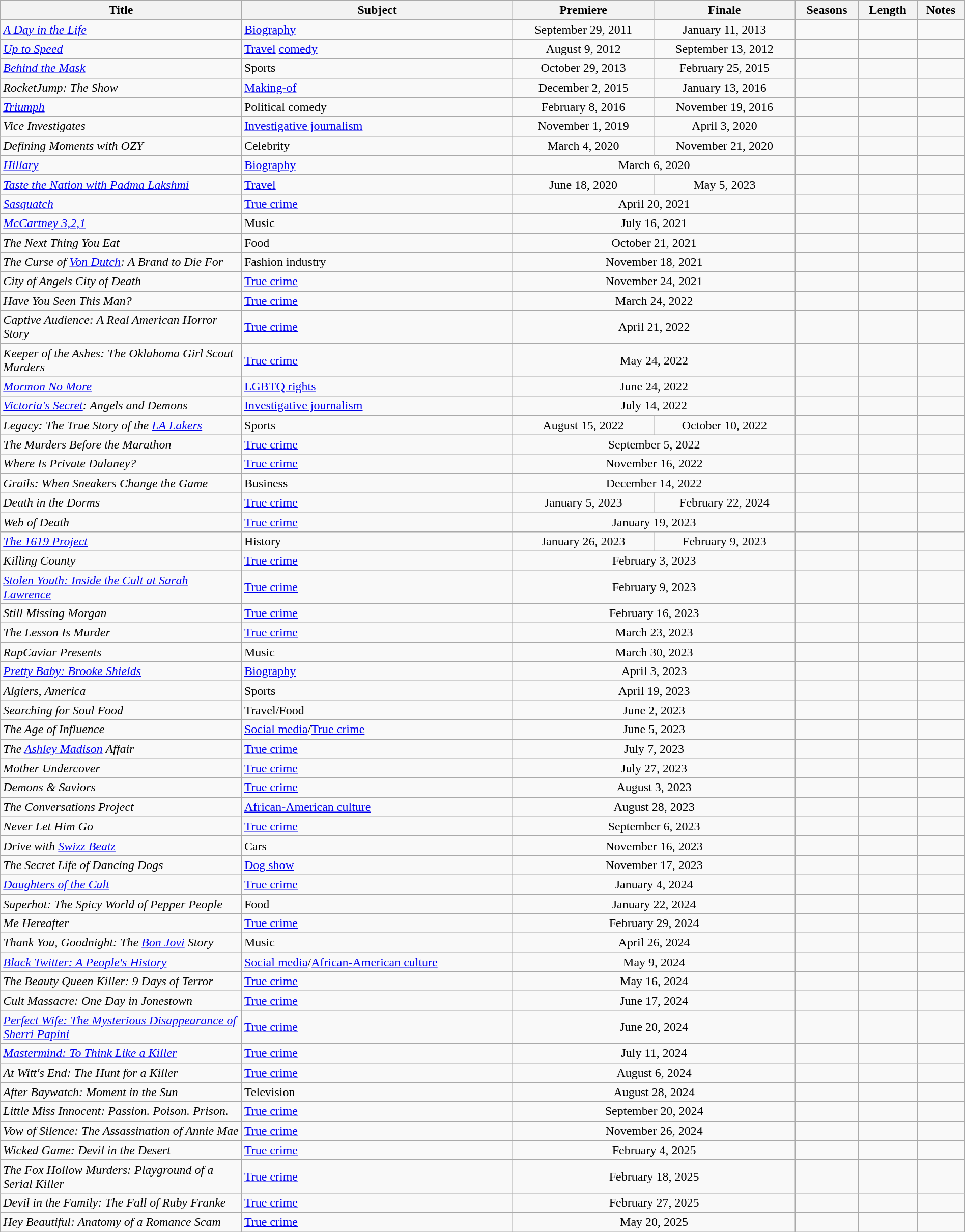<table class="wikitable sortable" style="width:100%;">
<tr>
<th scope="col" style="width:25%;">Title</th>
<th>Subject</th>
<th>Premiere</th>
<th>Finale</th>
<th>Seasons</th>
<th>Length</th>
<th>Notes</th>
</tr>
<tr>
<td><em><a href='#'>A Day in the Life</a></em></td>
<td><a href='#'>Biography</a></td>
<td style="text-align:center">September 29, 2011</td>
<td style="text-align:center">January 11, 2013</td>
<td></td>
<td></td>
<td></td>
</tr>
<tr>
<td><em><a href='#'>Up to Speed</a></em></td>
<td><a href='#'>Travel</a> <a href='#'>comedy</a></td>
<td style="text-align:center">August 9, 2012</td>
<td style="text-align:center">September 13, 2012</td>
<td></td>
<td></td>
<td></td>
</tr>
<tr>
<td><em><a href='#'>Behind the Mask</a></em></td>
<td>Sports</td>
<td style="text-align:center">October 29, 2013</td>
<td style="text-align:center">February 25, 2015</td>
<td></td>
<td></td>
<td></td>
</tr>
<tr>
<td><em>RocketJump: The Show</em></td>
<td><a href='#'>Making-of</a></td>
<td style="text-align:center">December 2, 2015</td>
<td style="text-align:center">January 13, 2016</td>
<td></td>
<td></td>
<td></td>
</tr>
<tr>
<td><em><a href='#'>Triumph</a></em></td>
<td>Political comedy</td>
<td style="text-align:center">February 8, 2016</td>
<td style="text-align:center">November 19, 2016</td>
<td></td>
<td></td>
<td></td>
</tr>
<tr>
<td><em>Vice Investigates</em></td>
<td><a href='#'>Investigative journalism</a></td>
<td style="text-align:center">November 1, 2019</td>
<td style="text-align:center">April 3, 2020</td>
<td></td>
<td></td>
<td></td>
</tr>
<tr>
<td><em>Defining Moments with OZY</em></td>
<td>Celebrity</td>
<td style="text-align:center">March 4, 2020</td>
<td style="text-align:center">November 21, 2020</td>
<td></td>
<td></td>
<td></td>
</tr>
<tr>
<td><em><a href='#'>Hillary</a></em></td>
<td><a href='#'>Biography</a></td>
<td colspan="2" style="text-align:center">March 6, 2020</td>
<td></td>
<td></td>
<td></td>
</tr>
<tr>
<td><em><a href='#'>Taste the Nation with Padma Lakshmi</a></em></td>
<td><a href='#'>Travel</a></td>
<td style="text-align:center">June 18, 2020</td>
<td style="text-align:center">May 5, 2023</td>
<td></td>
<td></td>
<td></td>
</tr>
<tr>
<td><em><a href='#'>Sasquatch</a></em></td>
<td><a href='#'>True crime</a></td>
<td colspan="2" style="text-align:center">April 20, 2021</td>
<td></td>
<td></td>
<td></td>
</tr>
<tr>
<td><em><a href='#'>McCartney 3,2,1</a></em></td>
<td>Music</td>
<td colspan="2" style="text-align:center">July 16, 2021</td>
<td></td>
<td></td>
<td></td>
</tr>
<tr>
<td><em>The Next Thing You Eat</em></td>
<td>Food</td>
<td colspan="2" style="text-align:center">October 21, 2021</td>
<td></td>
<td></td>
<td></td>
</tr>
<tr>
<td><em>The Curse of <a href='#'>Von Dutch</a>: A Brand to Die For</em></td>
<td>Fashion industry</td>
<td colspan="2" style="text-align:center">November 18, 2021</td>
<td></td>
<td></td>
<td></td>
</tr>
<tr>
<td><em>City of Angels  City of Death</em></td>
<td><a href='#'>True crime</a></td>
<td colspan="2" style="text-align:center">November 24, 2021</td>
<td></td>
<td></td>
<td></td>
</tr>
<tr>
<td><em>Have You Seen This Man?</em></td>
<td><a href='#'>True crime</a></td>
<td colspan="2" style="text-align:center">March 24, 2022</td>
<td></td>
<td></td>
<td></td>
</tr>
<tr>
<td><em>Captive Audience: A Real American Horror Story</em></td>
<td><a href='#'>True crime</a></td>
<td colspan="2" style="text-align:center">April 21, 2022</td>
<td></td>
<td></td>
<td></td>
</tr>
<tr>
<td><em>Keeper of the Ashes: The Oklahoma Girl Scout Murders</em></td>
<td><a href='#'>True crime</a></td>
<td colspan="2" style="text-align:center">May 24, 2022</td>
<td></td>
<td></td>
<td></td>
</tr>
<tr>
<td><em><a href='#'>Mormon No More</a></em></td>
<td><a href='#'>LGBTQ rights</a></td>
<td colspan="2" style="text-align:center">June 24, 2022</td>
<td></td>
<td></td>
<td></td>
</tr>
<tr>
<td><em><a href='#'>Victoria's Secret</a>: Angels and Demons</em></td>
<td><a href='#'>Investigative journalism</a></td>
<td colspan="2" style="text-align:center">July 14, 2022</td>
<td></td>
<td></td>
<td></td>
</tr>
<tr>
<td><em>Legacy: The True Story of the <a href='#'>LA Lakers</a></em></td>
<td>Sports</td>
<td style="text-align:center">August 15, 2022</td>
<td style="text-align:center">October 10, 2022</td>
<td></td>
<td></td>
<td></td>
</tr>
<tr>
<td><em>The Murders Before the Marathon</em></td>
<td><a href='#'>True crime</a></td>
<td colspan="2" style="text-align:center">September 5, 2022</td>
<td></td>
<td></td>
<td></td>
</tr>
<tr>
<td><em>Where Is Private Dulaney?</em></td>
<td><a href='#'>True crime</a></td>
<td colspan="2" style="text-align:center">November 16, 2022</td>
<td></td>
<td></td>
<td></td>
</tr>
<tr>
<td><em>Grails: When Sneakers Change the Game</em></td>
<td>Business</td>
<td colspan="2" style="text-align:center">December 14, 2022</td>
<td></td>
<td></td>
<td></td>
</tr>
<tr>
<td><em>Death in the Dorms</em></td>
<td><a href='#'>True crime</a></td>
<td style="text-align:center">January 5, 2023</td>
<td style="text-align:center">February 22, 2024</td>
<td></td>
<td></td>
<td></td>
</tr>
<tr>
<td><em>Web of Death</em></td>
<td><a href='#'>True crime</a></td>
<td colspan="2" style="text-align:center">January 19, 2023</td>
<td></td>
<td></td>
<td></td>
</tr>
<tr>
<td><em><a href='#'>The 1619 Project</a></em></td>
<td>History</td>
<td style="text-align:center">January 26, 2023</td>
<td style="text-align:center">February 9, 2023</td>
<td></td>
<td></td>
<td></td>
</tr>
<tr>
<td><em>Killing County</em></td>
<td><a href='#'>True crime</a></td>
<td colspan="2" style="text-align:center">February 3, 2023</td>
<td></td>
<td></td>
<td></td>
</tr>
<tr>
<td><em><a href='#'>Stolen Youth: Inside the Cult at Sarah Lawrence</a></em></td>
<td><a href='#'>True crime</a></td>
<td colspan="2" style="text-align:center">February 9, 2023</td>
<td></td>
<td></td>
<td></td>
</tr>
<tr>
<td><em>Still Missing Morgan</em></td>
<td><a href='#'>True crime</a></td>
<td colspan="2" style="text-align:center">February 16, 2023</td>
<td></td>
<td></td>
<td></td>
</tr>
<tr>
<td><em>The Lesson Is Murder</em></td>
<td><a href='#'>True crime</a></td>
<td colspan="2" style="text-align:center">March 23, 2023</td>
<td></td>
<td></td>
<td></td>
</tr>
<tr>
<td><em>RapCaviar Presents</em></td>
<td>Music</td>
<td colspan="2" style="text-align:center">March 30, 2023</td>
<td></td>
<td></td>
<td></td>
</tr>
<tr>
<td><em><a href='#'>Pretty Baby: Brooke Shields</a></em></td>
<td><a href='#'>Biography</a></td>
<td colspan="2" style="text-align:center">April 3, 2023</td>
<td></td>
<td></td>
<td></td>
</tr>
<tr>
<td><em>Algiers, America</em></td>
<td>Sports</td>
<td colspan="2" style="text-align:center">April 19, 2023</td>
<td></td>
<td></td>
<td></td>
</tr>
<tr>
<td><em>Searching for Soul Food</em></td>
<td>Travel/Food</td>
<td colspan="2" style="text-align:center">June 2, 2023</td>
<td></td>
<td></td>
<td></td>
</tr>
<tr>
<td><em>The Age of Influence</em></td>
<td><a href='#'>Social media</a>/<a href='#'>True crime</a></td>
<td colspan="2" style="text-align:center">June 5, 2023</td>
<td></td>
<td></td>
<td></td>
</tr>
<tr>
<td><em>The <a href='#'>Ashley Madison</a> Affair</em></td>
<td><a href='#'>True crime</a></td>
<td colspan="2" style="text-align:center">July 7, 2023</td>
<td></td>
<td></td>
<td></td>
</tr>
<tr>
<td><em>Mother Undercover</em></td>
<td><a href='#'>True crime</a></td>
<td colspan="2" style="text-align:center">July 27, 2023</td>
<td></td>
<td></td>
<td></td>
</tr>
<tr>
<td><em>Demons & Saviors</em></td>
<td><a href='#'>True crime</a></td>
<td colspan="2" style="text-align:center">August 3, 2023</td>
<td></td>
<td></td>
<td></td>
</tr>
<tr>
<td><em>The Conversations Project</em></td>
<td><a href='#'>African-American culture</a></td>
<td colspan="2" style="text-align:center">August 28, 2023</td>
<td></td>
<td></td>
<td></td>
</tr>
<tr>
<td><em>Never Let Him Go</em></td>
<td><a href='#'>True crime</a></td>
<td colspan="2" style="text-align:center">September 6, 2023</td>
<td></td>
<td></td>
<td></td>
</tr>
<tr>
<td><em>Drive with <a href='#'>Swizz Beatz</a></em></td>
<td>Cars</td>
<td colspan="2" style="text-align:center">November 16, 2023</td>
<td></td>
<td></td>
<td></td>
</tr>
<tr>
<td><em>The Secret Life of Dancing Dogs</em></td>
<td><a href='#'>Dog show</a></td>
<td colspan="2" style="text-align:center">November 17, 2023</td>
<td></td>
<td></td>
<td></td>
</tr>
<tr>
<td><em><a href='#'>Daughters of the Cult</a></em></td>
<td><a href='#'>True crime</a></td>
<td colspan="2" style="text-align:center">January 4, 2024</td>
<td></td>
<td></td>
<td></td>
</tr>
<tr>
<td><em>Superhot: The Spicy World of Pepper People</em></td>
<td>Food</td>
<td colspan="2" style="text-align:center">January 22, 2024</td>
<td></td>
<td></td>
<td></td>
</tr>
<tr>
<td><em>Me Hereafter</em></td>
<td><a href='#'>True crime</a></td>
<td colspan="2" style="text-align:center">February 29, 2024</td>
<td></td>
<td></td>
<td></td>
</tr>
<tr>
<td><em>Thank You, Goodnight: The <a href='#'>Bon Jovi</a> Story</em></td>
<td>Music</td>
<td colspan="2" style="text-align:center">April 26, 2024</td>
<td></td>
<td></td>
<td></td>
</tr>
<tr>
<td><em><a href='#'>Black Twitter: A People's History</a></em></td>
<td><a href='#'>Social media</a>/<a href='#'>African-American culture</a></td>
<td colspan="2" style="text-align:center">May 9, 2024</td>
<td></td>
<td></td>
<td></td>
</tr>
<tr>
<td><em>The Beauty Queen Killer: 9 Days of Terror</em></td>
<td><a href='#'>True crime</a></td>
<td colspan="2" style="text-align:center">May 16, 2024</td>
<td></td>
<td></td>
<td></td>
</tr>
<tr>
<td><em>Cult Massacre: One Day in Jonestown</em></td>
<td><a href='#'>True crime</a></td>
<td colspan="2" style="text-align:center">June 17, 2024</td>
<td></td>
<td></td>
<td></td>
</tr>
<tr>
<td><em><a href='#'>Perfect Wife: The Mysterious Disappearance of Sherri Papini</a></em></td>
<td><a href='#'>True crime</a></td>
<td colspan="2" style="text-align:center">June 20, 2024</td>
<td></td>
<td></td>
<td></td>
</tr>
<tr>
<td><em><a href='#'>Mastermind: To Think Like a Killer</a></em></td>
<td><a href='#'>True crime</a></td>
<td colspan="2" style="text-align:center">July 11, 2024</td>
<td></td>
<td></td>
<td></td>
</tr>
<tr>
<td><em>At Witt's End: The Hunt for a Killer</em></td>
<td><a href='#'>True crime</a></td>
<td colspan="2" style="text-align:center">August 6, 2024</td>
<td></td>
<td></td>
<td></td>
</tr>
<tr>
<td><em>After Baywatch: Moment in the Sun</em></td>
<td>Television</td>
<td colspan="2" style="text-align:center">August 28, 2024</td>
<td></td>
<td></td>
<td></td>
</tr>
<tr>
<td><em>Little Miss Innocent: Passion. Poison. Prison.</em></td>
<td><a href='#'>True crime</a></td>
<td colspan="2" style="text-align:center">September 20, 2024</td>
<td></td>
<td></td>
<td></td>
</tr>
<tr>
<td><em>Vow of Silence: The Assassination of Annie Mae</em></td>
<td><a href='#'>True crime</a></td>
<td colspan="2" style="text-align:center">November 26, 2024</td>
<td></td>
<td></td>
<td></td>
</tr>
<tr>
<td><em>Wicked Game: Devil in the Desert</em></td>
<td><a href='#'>True crime</a></td>
<td colspan="2" style="text-align:center">February 4, 2025</td>
<td></td>
<td></td>
<td></td>
</tr>
<tr>
<td><em>The Fox Hollow Murders: Playground of a Serial Killer</em></td>
<td><a href='#'>True crime</a></td>
<td colspan="2" style="text-align:center">February 18, 2025</td>
<td></td>
<td></td>
<td></td>
</tr>
<tr>
<td><em>Devil in the Family: The Fall of Ruby Franke</em></td>
<td><a href='#'>True crime</a></td>
<td colspan="2" style="text-align:center">February 27, 2025</td>
<td></td>
<td></td>
<td></td>
</tr>
<tr>
<td><em>Hey Beautiful: Anatomy of a Romance Scam</em></td>
<td><a href='#'>True crime</a></td>
<td colspan="2" style="text-align:center">May 20, 2025</td>
<td></td>
<td></td>
<td></td>
</tr>
</table>
